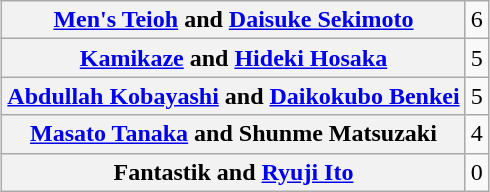<table class="wikitable" style="margin: 1em auto 1em auto;text-align:center">
<tr>
<th><a href='#'>Men's Teioh</a> and <a href='#'>Daisuke Sekimoto</a></th>
<td>6</td>
</tr>
<tr>
<th><a href='#'>Kamikaze</a> and <a href='#'>Hideki Hosaka</a></th>
<td>5</td>
</tr>
<tr>
<th><a href='#'>Abdullah Kobayashi</a> and <a href='#'>Daikokubo Benkei</a></th>
<td>5</td>
</tr>
<tr>
<th><a href='#'>Masato Tanaka</a> and Shunme Matsuzaki</th>
<td>4</td>
</tr>
<tr>
<th>Fantastik and <a href='#'>Ryuji Ito</a></th>
<td>0</td>
</tr>
</table>
